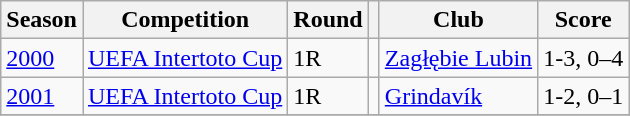<table class="wikitable">
<tr>
<th>Season</th>
<th>Competition</th>
<th>Round</th>
<th></th>
<th>Club</th>
<th>Score</th>
</tr>
<tr>
<td><a href='#'>2000</a></td>
<td><a href='#'>UEFA Intertoto Cup</a></td>
<td>1R</td>
<td></td>
<td><a href='#'>Zagłębie Lubin</a></td>
<td>1-3, 0–4</td>
</tr>
<tr>
<td><a href='#'>2001</a></td>
<td><a href='#'>UEFA Intertoto Cup</a></td>
<td>1R</td>
<td></td>
<td><a href='#'>Grindavík</a></td>
<td>1-2, 0–1</td>
</tr>
<tr>
</tr>
</table>
